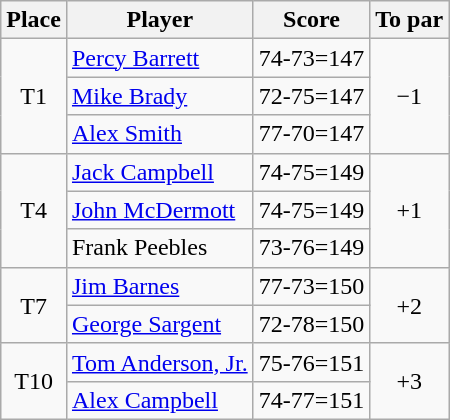<table class=wikitable>
<tr>
<th>Place</th>
<th>Player</th>
<th>Score</th>
<th>To par</th>
</tr>
<tr>
<td rowspan=3 align=center>T1</td>
<td> <a href='#'>Percy Barrett</a><br></td>
<td>74-73=147</td>
<td rowspan=3 align=center>−1</td>
</tr>
<tr>
<td> <a href='#'>Mike Brady</a></td>
<td>72-75=147</td>
</tr>
<tr>
<td> <a href='#'>Alex Smith</a></td>
<td>77-70=147</td>
</tr>
<tr>
<td rowspan=3 align=center>T4</td>
<td> <a href='#'>Jack Campbell</a></td>
<td>74-75=149</td>
<td rowspan=3 align=center>+1</td>
</tr>
<tr>
<td> <a href='#'>John McDermott</a></td>
<td>74-75=149</td>
</tr>
<tr>
<td> Frank Peebles</td>
<td>73-76=149</td>
</tr>
<tr>
<td rowspan=2 align=center>T7</td>
<td> <a href='#'>Jim Barnes</a></td>
<td>77-73=150</td>
<td rowspan=2 align=center>+2</td>
</tr>
<tr>
<td> <a href='#'>George Sargent</a></td>
<td>72-78=150</td>
</tr>
<tr>
<td rowspan=2 align=center>T10</td>
<td> <a href='#'>Tom Anderson, Jr.</a></td>
<td>75-76=151</td>
<td rowspan=2 align=center>+3</td>
</tr>
<tr>
<td> <a href='#'>Alex Campbell</a></td>
<td>74-77=151</td>
</tr>
</table>
